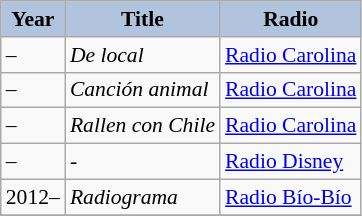<table class="wikitable" style="font-size:90%;">
<tr>
<th style="background:#B0C4DE;">Year</th>
<th style="background:#B0C4DE;">Title</th>
<th style="background:#B0C4DE;">Radio</th>
</tr>
<tr>
<td>–</td>
<td><em>De local</em></td>
<td><a href='#'>Radio Carolina</a></td>
</tr>
<tr>
<td>–</td>
<td><em>Canción animal</em></td>
<td><a href='#'>Radio Carolina</a></td>
</tr>
<tr>
<td>–</td>
<td><em>Rallen con Chile</em></td>
<td><a href='#'>Radio Carolina</a></td>
</tr>
<tr>
<td>–</td>
<td><em>-</em></td>
<td><a href='#'>Radio Disney</a></td>
</tr>
<tr>
<td>2012–</td>
<td><em>Radiograma</em></td>
<td><a href='#'>Radio Bío-Bío</a></td>
</tr>
<tr>
</tr>
</table>
